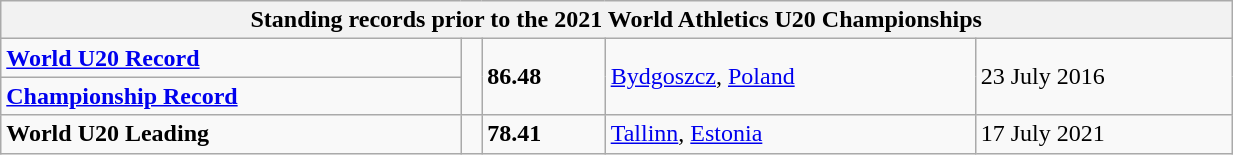<table class="wikitable" width=65%>
<tr>
<th colspan=5>Standing records prior to the 2021 World Athletics U20 Championships</th>
</tr>
<tr>
<td><strong><a href='#'>World U20 Record</a></strong></td>
<td rowspan=2></td>
<td rowspan=2><strong>86.48</strong></td>
<td rowspan=2><a href='#'>Bydgoszcz</a>, <a href='#'>Poland</a></td>
<td rowspan=2>23 July 2016</td>
</tr>
<tr>
<td><strong><a href='#'>Championship Record</a></strong></td>
</tr>
<tr>
<td><strong>World U20 Leading</strong></td>
<td></td>
<td><strong>78.41</strong></td>
<td><a href='#'>Tallinn</a>, <a href='#'>Estonia</a></td>
<td>17 July 2021</td>
</tr>
</table>
